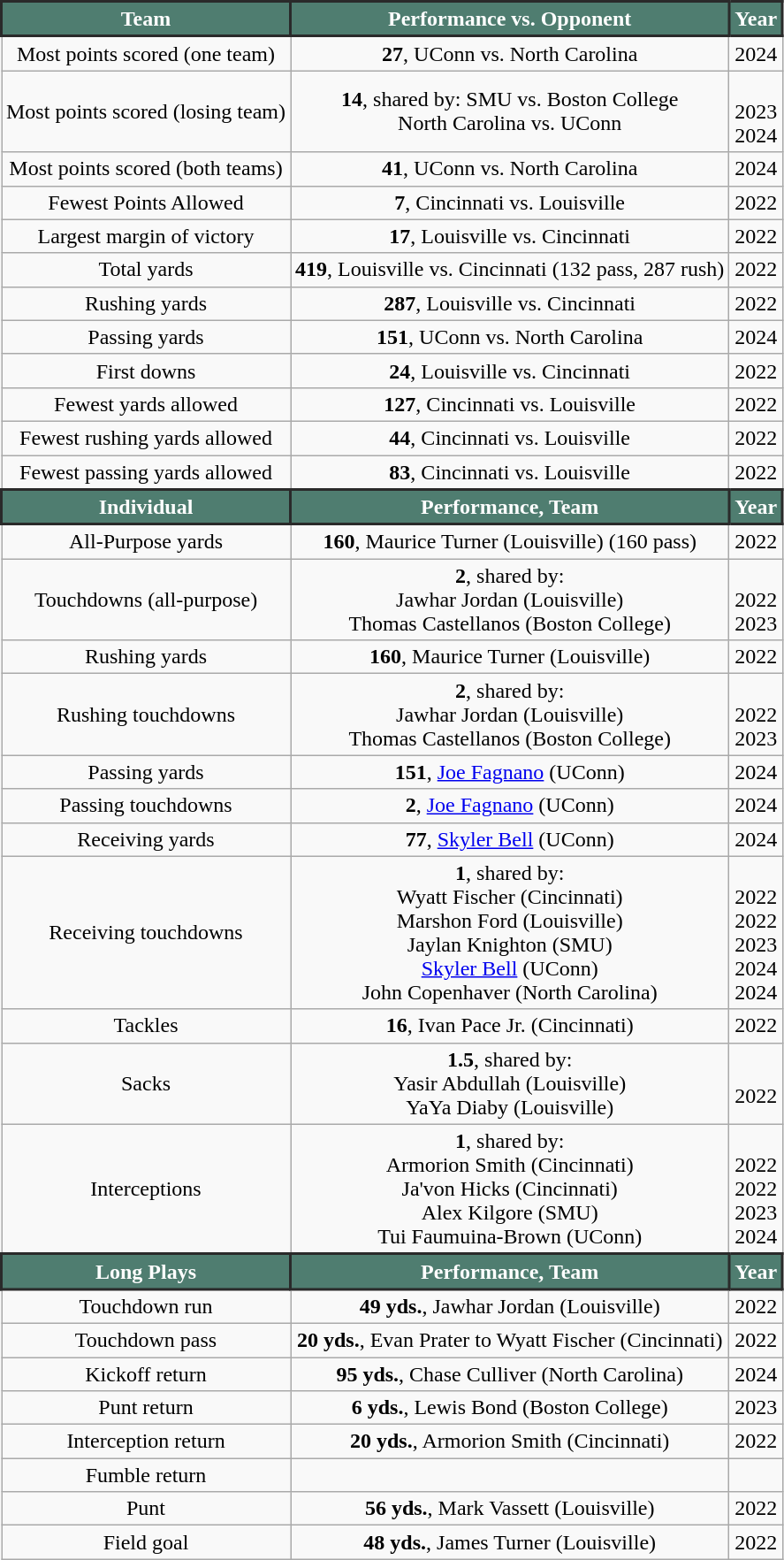<table class="wikitable" style="text-align:center">
<tr>
<th style="background:#4f7d70; color:#FFFFFF; border: 2px solid #2a2a2a;">Team</th>
<th style="background:#4f7d70; color:#FFFFFF; border: 2px solid #2a2a2a;">Performance vs. Opponent</th>
<th style="background:#4f7d70; color:#FFFFFF; border: 2px solid #2a2a2a;">Year</th>
</tr>
<tr>
<td>Most points scored (one team)</td>
<td><strong>27</strong>, UConn vs. North Carolina</td>
<td>2024</td>
</tr>
<tr>
<td>Most points scored (losing team)</td>
<td><strong>14</strong>, shared by: SMU vs. Boston College<br>North Carolina vs. UConn</td>
<td><br>2023<br>2024</td>
</tr>
<tr>
<td>Most points scored (both teams)</td>
<td><strong>41</strong>, UConn vs. North Carolina</td>
<td>2024</td>
</tr>
<tr>
<td>Fewest Points Allowed</td>
<td><strong>7</strong>, Cincinnati vs. Louisville</td>
<td>2022</td>
</tr>
<tr>
<td>Largest margin of victory</td>
<td><strong>17</strong>, Louisville vs. Cincinnati</td>
<td>2022</td>
</tr>
<tr>
<td>Total yards</td>
<td><strong>419</strong>, Louisville vs. Cincinnati (132 pass, 287 rush)</td>
<td>2022</td>
</tr>
<tr>
<td>Rushing yards</td>
<td><strong>287</strong>, Louisville vs. Cincinnati</td>
<td>2022</td>
</tr>
<tr>
<td>Passing yards</td>
<td><strong>151</strong>, UConn vs. North Carolina</td>
<td>2024</td>
</tr>
<tr>
<td>First downs</td>
<td><strong>24</strong>, Louisville vs. Cincinnati</td>
<td>2022</td>
</tr>
<tr>
<td>Fewest yards allowed</td>
<td><strong>127</strong>, Cincinnati vs. Louisville</td>
<td>2022</td>
</tr>
<tr>
<td>Fewest rushing yards allowed</td>
<td><strong>44</strong>, Cincinnati vs. Louisville</td>
<td>2022</td>
</tr>
<tr>
<td>Fewest passing yards allowed</td>
<td><strong>83</strong>, Cincinnati vs. Louisville</td>
<td>2022</td>
</tr>
<tr>
<th style="background:#4f7d70; color:#FFFFFF; border: 2px solid #2a2a2a;">Individual</th>
<th style="background:#4f7d70; color:#FFFFFF; border: 2px solid #2a2a2a;">Performance, Team</th>
<th style="background:#4f7d70; color:#FFFFFF; border: 2px solid #2a2a2a;">Year</th>
</tr>
<tr>
<td>All-Purpose yards</td>
<td><strong>160</strong>, Maurice Turner (Louisville) (160 pass)</td>
<td>2022</td>
</tr>
<tr>
<td>Touchdowns (all-purpose)</td>
<td><strong>2</strong>, shared by:<br>Jawhar Jordan (Louisville)<br>Thomas Castellanos (Boston College)</td>
<td><br>2022<br>2023</td>
</tr>
<tr>
<td>Rushing yards</td>
<td><strong>160</strong>, Maurice Turner (Louisville)</td>
<td>2022</td>
</tr>
<tr>
<td>Rushing touchdowns</td>
<td><strong>2</strong>, shared by:<br>Jawhar Jordan (Louisville)<br>Thomas Castellanos (Boston College)</td>
<td><br>2022<br>2023</td>
</tr>
<tr>
<td>Passing yards</td>
<td><strong>151</strong>, <a href='#'>Joe Fagnano</a> (UConn)</td>
<td>2024</td>
</tr>
<tr>
<td>Passing touchdowns</td>
<td><strong>2</strong>, <a href='#'>Joe Fagnano</a> (UConn)</td>
<td>2024</td>
</tr>
<tr>
<td>Receiving yards</td>
<td><strong>77</strong>, <a href='#'>Skyler Bell</a> (UConn)</td>
<td>2024</td>
</tr>
<tr>
<td>Receiving touchdowns</td>
<td><strong>1</strong>, shared by:<br>Wyatt Fischer (Cincinnati)<br>Marshon Ford (Louisville)<br>Jaylan Knighton (SMU)<br><a href='#'>Skyler Bell</a> (UConn)<br>John Copenhaver (North Carolina)</td>
<td><br>2022<br>2022<br>2023<br>2024<br>2024</td>
</tr>
<tr>
<td>Tackles</td>
<td><strong>16</strong>, Ivan Pace Jr. (Cincinnati)</td>
<td>2022</td>
</tr>
<tr>
<td>Sacks</td>
<td><strong>1.5</strong>, shared by:<br>Yasir Abdullah (Louisville)<br>YaYa Diaby (Louisville)</td>
<td><br>2022</td>
</tr>
<tr>
<td>Interceptions</td>
<td><strong>1</strong>, shared by:<br>Armorion Smith (Cincinnati)<br>Ja'von Hicks (Cincinnati)<br>Alex Kilgore (SMU)<br>Tui Faumuina-Brown (UConn)</td>
<td><br>2022<br>2022<br>2023<br>2024</td>
</tr>
<tr>
<th style="background:#4f7d70; color:#FFFFFF; border: 2px solid #2a2a2a;">Long Plays</th>
<th style="background:#4f7d70; color:#FFFFFF; border: 2px solid #2a2a2a;">Performance, Team</th>
<th style="background:#4f7d70; color:#FFFFFF; border: 2px solid #2a2a2a;">Year</th>
</tr>
<tr>
<td>Touchdown run</td>
<td><strong>49 yds.</strong>, Jawhar Jordan (Louisville)</td>
<td>2022</td>
</tr>
<tr>
<td>Touchdown pass</td>
<td><strong>20 yds.</strong>, Evan Prater to Wyatt Fischer (Cincinnati)</td>
<td>2022</td>
</tr>
<tr>
<td>Kickoff return</td>
<td><strong>95 yds.</strong>, Chase Culliver (North Carolina)</td>
<td>2024</td>
</tr>
<tr>
<td>Punt return</td>
<td><strong>6 yds.</strong>, Lewis Bond (Boston College)</td>
<td>2023</td>
</tr>
<tr>
<td>Interception return</td>
<td><strong>20 yds.</strong>,  Armorion Smith (Cincinnati)</td>
<td>2022</td>
</tr>
<tr>
<td>Fumble return</td>
<td> </td>
<td> </td>
</tr>
<tr>
<td>Punt</td>
<td><strong>56 yds.</strong>, Mark Vassett (Louisville)</td>
<td>2022</td>
</tr>
<tr>
<td>Field goal</td>
<td><strong>48 yds.</strong>, James Turner (Louisville)</td>
<td>2022</td>
</tr>
</table>
